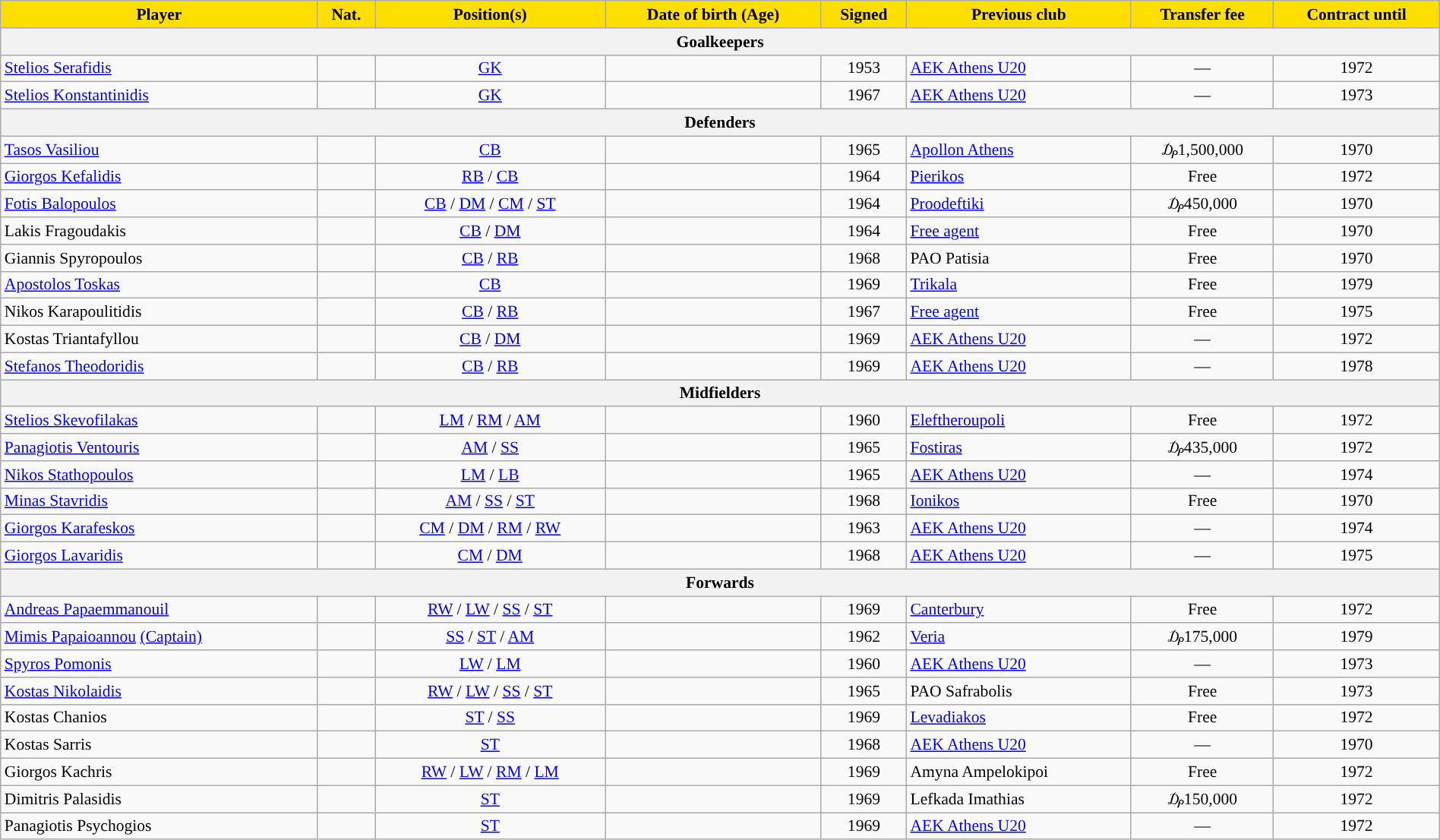<table class="wikitable" style="text-align:center; font-size:90%;width:100%;">
<tr>
<th style="background:#FFDE00">Player</th>
<th style="background:#FFDE00">Nat.</th>
<th style="background:#FFDE00">Position(s)</th>
<th style="background:#FFDE00">Date of birth (Age)</th>
<th style="background:#FFDE00">Signed</th>
<th style="background:#FFDE00">Previous club</th>
<th style="background:#FFDE00">Transfer fee</th>
<th style="background:#FFDE00">Contract until</th>
</tr>
<tr>
<th colspan="8">Goalkeepers</th>
</tr>
<tr>
<td align=left><a href='#'>Stelios Serafidis</a></td>
<td></td>
<td><a href='#'>GK</a></td>
<td></td>
<td>1953</td>
<td align=left> <a href='#'>AEK Athens U20</a></td>
<td>—</td>
<td>1972</td>
</tr>
<tr>
<td align=left><a href='#'>Stelios Konstantinidis</a></td>
<td></td>
<td><a href='#'>GK</a></td>
<td></td>
<td>1967</td>
<td align=left> <a href='#'>AEK Athens U20</a></td>
<td>—</td>
<td>1973</td>
</tr>
<tr>
<th colspan="8">Defenders</th>
</tr>
<tr>
<td align=left><a href='#'>Tasos Vasiliou</a></td>
<td></td>
<td><a href='#'>CB</a></td>
<td></td>
<td>1965</td>
<td align=left> <a href='#'>Apollon Athens</a></td>
<td>₯1,500,000</td>
<td>1970</td>
</tr>
<tr>
<td align=left><a href='#'>Giorgos Kefalidis</a></td>
<td></td>
<td><a href='#'>RB</a> / <a href='#'>CB</a></td>
<td></td>
<td>1964</td>
<td align=left> <a href='#'>Pierikos</a></td>
<td>Free</td>
<td>1972</td>
</tr>
<tr>
<td align=left><a href='#'>Fotis Balopoulos</a></td>
<td></td>
<td><a href='#'>CB</a> / <a href='#'>DM</a> / <a href='#'>CM</a> / <a href='#'>ST</a></td>
<td></td>
<td>1964</td>
<td align=left> <a href='#'>Proodeftiki</a></td>
<td>₯450,000</td>
<td>1970</td>
</tr>
<tr>
<td align=left>Lakis Fragoudakis</td>
<td></td>
<td><a href='#'>CB</a> / <a href='#'>DM</a></td>
<td></td>
<td>1964</td>
<td align=left><a href='#'>Free agent</a></td>
<td>Free</td>
<td>1970</td>
</tr>
<tr>
<td align=left>Giannis Spyropoulos</td>
<td></td>
<td><a href='#'>CB</a> / <a href='#'>RB</a></td>
<td></td>
<td>1968</td>
<td align=left> PAO Patisia</td>
<td>Free</td>
<td>1970</td>
</tr>
<tr>
<td align=left><a href='#'>Apostolos Toskas</a></td>
<td></td>
<td><a href='#'>CB</a></td>
<td></td>
<td>1969</td>
<td align=left> <a href='#'>Trikala</a></td>
<td>Free</td>
<td>1979</td>
</tr>
<tr>
<td align=left>Nikos Karapoulitidis</td>
<td></td>
<td><a href='#'>CB</a> / <a href='#'>RB</a></td>
<td></td>
<td>1967</td>
<td align=left><a href='#'>Free agent</a></td>
<td>Free</td>
<td>1975</td>
</tr>
<tr>
<td align=left>Kostas Triantafyllou</td>
<td></td>
<td><a href='#'>CB</a> / <a href='#'>DM</a></td>
<td></td>
<td>1969</td>
<td align=left> <a href='#'>AEK Athens U20</a></td>
<td>—</td>
<td>1972</td>
</tr>
<tr>
<td align=left><a href='#'>Stefanos Theodoridis</a></td>
<td></td>
<td><a href='#'>CB</a> / <a href='#'>RB</a></td>
<td></td>
<td>1969</td>
<td align=left> <a href='#'>AEK Athens U20</a></td>
<td>—</td>
<td>1978</td>
</tr>
<tr>
<th colspan="8">Midfielders</th>
</tr>
<tr>
<td align=left><a href='#'>Stelios Skevofilakas</a></td>
<td></td>
<td><a href='#'>LM</a> / <a href='#'>RM</a> / <a href='#'>AM</a></td>
<td></td>
<td>1960</td>
<td align=left> <a href='#'>Eleftheroupoli</a></td>
<td>Free</td>
<td>1972</td>
</tr>
<tr>
<td align=left><a href='#'>Panagiotis Ventouris</a></td>
<td></td>
<td><a href='#'>AM</a> / <a href='#'>SS</a></td>
<td></td>
<td>1965</td>
<td align=left> <a href='#'>Fostiras</a></td>
<td>₯435,000</td>
<td>1972</td>
</tr>
<tr>
<td align=left><a href='#'>Nikos Stathopoulos</a></td>
<td></td>
<td><a href='#'>LM</a> / <a href='#'>LB</a></td>
<td></td>
<td>1965</td>
<td align=left> <a href='#'>AEK Athens U20</a></td>
<td>—</td>
<td>1974</td>
</tr>
<tr>
<td align=left><a href='#'>Minas Stavridis</a></td>
<td></td>
<td><a href='#'>AM</a> / <a href='#'>SS</a> / <a href='#'>ST</a></td>
<td></td>
<td>1968</td>
<td align=left> <a href='#'>Ionikos</a></td>
<td>Free</td>
<td>1970</td>
</tr>
<tr>
<td align=left><a href='#'>Giorgos Karafeskos</a></td>
<td></td>
<td><a href='#'>CM</a> / <a href='#'>DM</a> / <a href='#'>RM</a> / <a href='#'>RW</a></td>
<td></td>
<td>1963</td>
<td align=left> <a href='#'>AEK Athens U20</a></td>
<td>—</td>
<td>1974</td>
</tr>
<tr>
<td align=left><a href='#'>Giorgos Lavaridis</a></td>
<td></td>
<td><a href='#'>CM</a> / <a href='#'>DM</a></td>
<td></td>
<td>1968</td>
<td align=left> <a href='#'>AEK Athens U20</a></td>
<td>—</td>
<td>1975</td>
</tr>
<tr>
<th colspan="8">Forwards</th>
</tr>
<tr>
<td align=left><a href='#'>Andreas Papaemmanouil</a></td>
<td></td>
<td><a href='#'>RW</a> / <a href='#'>LW</a> / <a href='#'>SS</a> / <a href='#'>ST</a></td>
<td></td>
<td>1969</td>
<td align=left> <a href='#'>Canterbury</a></td>
<td>Free</td>
<td>1972</td>
</tr>
<tr>
<td align=left><a href='#'>Mimis Papaioannou</a> <a href='#'>(Captain)</a></td>
<td></td>
<td><a href='#'>SS</a> / <a href='#'>ST</a> / <a href='#'>AM</a></td>
<td></td>
<td>1962</td>
<td align=left> <a href='#'>Veria</a></td>
<td>₯175,000</td>
<td>1979</td>
</tr>
<tr>
<td align=left><a href='#'>Spyros Pomonis</a></td>
<td></td>
<td><a href='#'>LW</a> / <a href='#'>LM</a></td>
<td></td>
<td>1960</td>
<td align=left> <a href='#'>AEK Athens U20</a></td>
<td>—</td>
<td>1973</td>
</tr>
<tr>
<td align=left><a href='#'>Kostas Nikolaidis</a></td>
<td></td>
<td><a href='#'>RW</a> / <a href='#'>LW</a> / <a href='#'>SS</a> / <a href='#'>ST</a></td>
<td></td>
<td>1965</td>
<td align=left> PAO Safrabolis</td>
<td>Free</td>
<td>1973</td>
</tr>
<tr>
<td align=left>Kostas Chanios</td>
<td></td>
<td><a href='#'>ST</a> / <a href='#'>SS</a></td>
<td></td>
<td>1969</td>
<td align=left> <a href='#'>Levadiakos</a></td>
<td>Free</td>
<td>1972</td>
</tr>
<tr>
<td align=left>Kostas Sarris</td>
<td></td>
<td><a href='#'>ST</a></td>
<td></td>
<td>1968</td>
<td align=left> <a href='#'>AEK Athens U20</a></td>
<td>—</td>
<td>1970</td>
</tr>
<tr>
<td align=left>Giorgos Kachris</td>
<td></td>
<td><a href='#'>RW</a> / <a href='#'>LW</a> / <a href='#'>RM</a> / <a href='#'>LM</a></td>
<td></td>
<td>1969</td>
<td align=left> Amyna Ampelokipoi</td>
<td>Free</td>
<td>1972</td>
</tr>
<tr>
<td align=left>Dimitris Palasidis</td>
<td></td>
<td><a href='#'>ST</a></td>
<td></td>
<td>1969</td>
<td align=left> Lefkada Imathias</td>
<td>₯150,000</td>
<td>1972</td>
</tr>
<tr>
<td align=left>Panagiotis Psychogios</td>
<td></td>
<td><a href='#'>ST</a></td>
<td></td>
<td>1969</td>
<td align=left> <a href='#'>AEK Athens U20</a></td>
<td>—</td>
<td>1972</td>
</tr>
</table>
